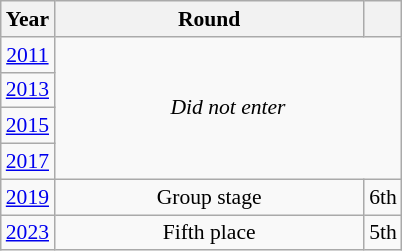<table class="wikitable" style="text-align: center; font-size:90%">
<tr>
<th>Year</th>
<th style="width:200px">Round</th>
<th></th>
</tr>
<tr>
<td><a href='#'>2011</a></td>
<td colspan="2" rowspan="4"><em>Did not enter</em></td>
</tr>
<tr>
<td><a href='#'>2013</a></td>
</tr>
<tr>
<td><a href='#'>2015</a></td>
</tr>
<tr>
<td><a href='#'>2017</a></td>
</tr>
<tr>
<td><a href='#'>2019</a></td>
<td>Group stage</td>
<td>6th</td>
</tr>
<tr>
<td><a href='#'>2023</a></td>
<td>Fifth place</td>
<td>5th</td>
</tr>
</table>
